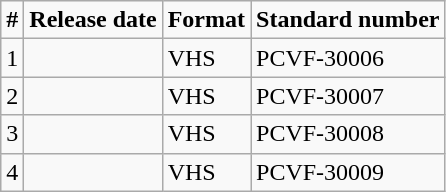<table class="wikitable">
<tr>
<td><strong>#</strong></td>
<td><strong>Release date</strong></td>
<td><strong>Format</strong></td>
<td><strong>Standard number</strong></td>
</tr>
<tr>
<td>1</td>
<td></td>
<td>VHS</td>
<td>PCVF-30006</td>
</tr>
<tr>
<td>2</td>
<td></td>
<td>VHS</td>
<td>PCVF-30007</td>
</tr>
<tr>
<td>3</td>
<td></td>
<td>VHS</td>
<td>PCVF-30008</td>
</tr>
<tr>
<td>4</td>
<td></td>
<td>VHS</td>
<td>PCVF-30009</td>
</tr>
</table>
